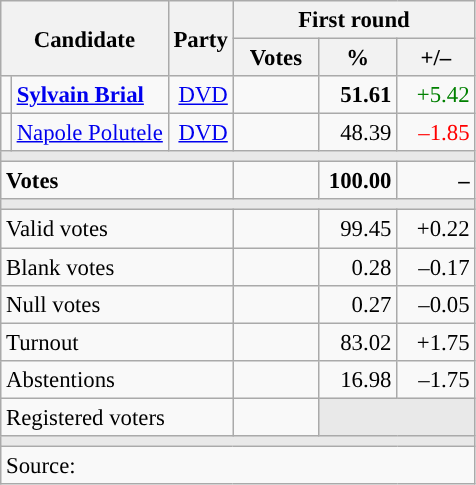<table class="wikitable" style="text-align:right;font-size:95%;">
<tr>
<th rowspan="2" colspan="2">Candidate</th>
<th rowspan="2">Party</th>
<th colspan="3">First round</th>
</tr>
<tr>
<th style="width:50px;">Votes</th>
<th style="width:45px;">%</th>
<th style="width:45px;">+/–</th>
</tr>
<tr>
<td style="background:"></td>
<td style="text-align:left;"><strong><a href='#'>Sylvain Brial</a></strong></td>
<td><a href='#'>DVD</a></td>
<td><strong></strong></td>
<td><strong>51.61</strong></td>
<td style="color:green;">+5.42</td>
</tr>
<tr>
<td style="background:"></td>
<td style="text-align:left;"><a href='#'>Napole Polutele</a></td>
<td><a href='#'>DVD</a></td>
<td></td>
<td>48.39</td>
<td style="color:red;">–1.85</td>
</tr>
<tr>
<td colspan="6" style="background:#E9E9E9;"></td>
</tr>
<tr style="font-weight:bold;">
<td colspan="3" style="text-align:left;">Votes</td>
<td></td>
<td>100.00</td>
<td>–</td>
</tr>
<tr>
<td colspan="6" style="background:#E9E9E9;"></td>
</tr>
<tr>
<td colspan="3" style="text-align:left;">Valid votes</td>
<td></td>
<td>99.45</td>
<td>+0.22</td>
</tr>
<tr>
<td colspan="3" style="text-align:left;">Blank votes</td>
<td></td>
<td>0.28</td>
<td>–0.17</td>
</tr>
<tr>
<td colspan="3" style="text-align:left;">Null votes</td>
<td></td>
<td>0.27</td>
<td>–0.05</td>
</tr>
<tr>
<td colspan="3" style="text-align:left;">Turnout</td>
<td></td>
<td>83.02</td>
<td>+1.75</td>
</tr>
<tr>
<td colspan="3" style="text-align:left;">Abstentions</td>
<td></td>
<td>16.98</td>
<td>–1.75</td>
</tr>
<tr>
<td colspan="3" style="text-align:left;">Registered voters</td>
<td></td>
<td colspan="2" style="background:#E9E9E9;"></td>
</tr>
<tr>
<td colspan="6" style="background:#E9E9E9;"></td>
</tr>
<tr>
<td colspan="6" style="text-align:left;">Source: </td>
</tr>
</table>
